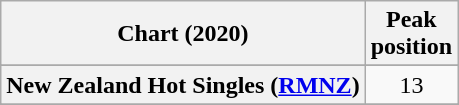<table class="wikitable sortable plainrowheaders" style="text-align:center">
<tr>
<th scope="col">Chart (2020)</th>
<th scope="col">Peak<br>position</th>
</tr>
<tr>
</tr>
<tr>
<th scope="row">New Zealand Hot Singles (<a href='#'>RMNZ</a>)</th>
<td>13</td>
</tr>
<tr>
</tr>
<tr>
</tr>
</table>
